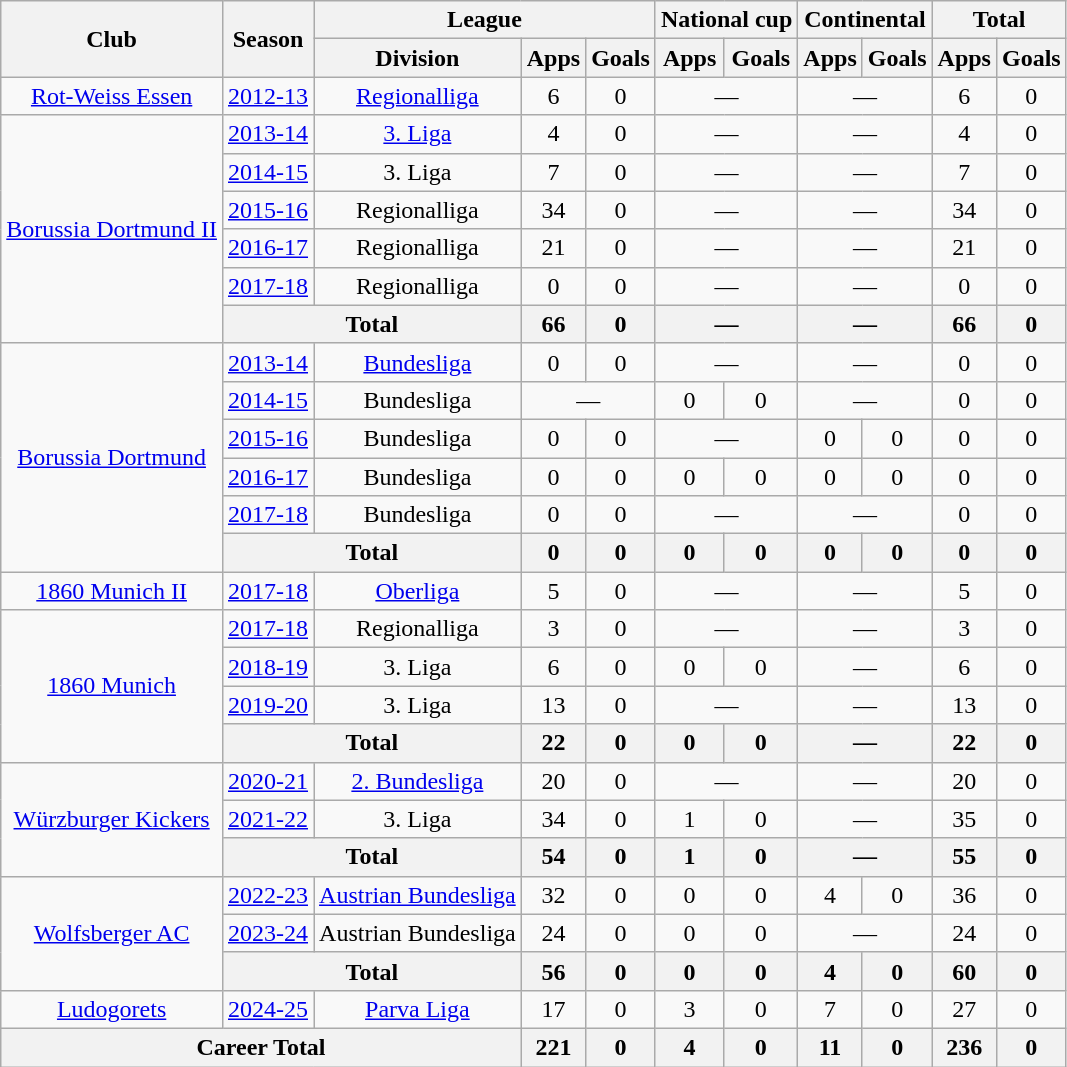<table class="wikitable" style="text-align: center;">
<tr>
<th rowspan="2">Club</th>
<th rowspan="2">Season</th>
<th colspan="3">League</th>
<th colspan="2">National cup</th>
<th colspan="2">Continental</th>
<th colspan="2">Total</th>
</tr>
<tr>
<th>Division</th>
<th>Apps</th>
<th>Goals</th>
<th>Apps</th>
<th>Goals</th>
<th>Apps</th>
<th>Goals</th>
<th>Apps</th>
<th>Goals</th>
</tr>
<tr>
<td><a href='#'>Rot-Weiss Essen</a></td>
<td><a href='#'>2012-13</a></td>
<td><a href='#'>Regionalliga</a></td>
<td>6</td>
<td>0</td>
<td colspan="2">—</td>
<td colspan="2">—</td>
<td>6</td>
<td>0</td>
</tr>
<tr>
<td rowspan="6"><a href='#'>Borussia Dortmund II</a></td>
<td><a href='#'>2013-14</a></td>
<td><a href='#'>3. Liga</a></td>
<td>4</td>
<td>0</td>
<td colspan="2">—</td>
<td colspan="2">—</td>
<td>4</td>
<td>0</td>
</tr>
<tr>
<td><a href='#'>2014-15</a></td>
<td>3. Liga</td>
<td>7</td>
<td>0</td>
<td colspan="2">—</td>
<td colspan="2">—</td>
<td>7</td>
<td>0</td>
</tr>
<tr>
<td><a href='#'>2015-16</a></td>
<td>Regionalliga</td>
<td>34</td>
<td>0</td>
<td colspan="2">—</td>
<td colspan="2">—</td>
<td>34</td>
<td>0</td>
</tr>
<tr>
<td><a href='#'>2016-17</a></td>
<td>Regionalliga</td>
<td>21</td>
<td>0</td>
<td colspan="2">—</td>
<td colspan="2">—</td>
<td>21</td>
<td>0</td>
</tr>
<tr>
<td><a href='#'>2017-18</a></td>
<td>Regionalliga</td>
<td>0</td>
<td>0</td>
<td colspan="2">—</td>
<td colspan="2">—</td>
<td>0</td>
<td>0</td>
</tr>
<tr>
<th colspan="2">Total</th>
<th>66</th>
<th>0</th>
<th colspan="2">—</th>
<th colspan="2">—</th>
<th>66</th>
<th>0</th>
</tr>
<tr>
<td rowspan="6"><a href='#'>Borussia Dortmund</a></td>
<td><a href='#'>2013-14</a></td>
<td><a href='#'>Bundesliga</a></td>
<td>0</td>
<td>0</td>
<td colspan="2">—</td>
<td colspan="2">—</td>
<td>0</td>
<td>0</td>
</tr>
<tr>
<td><a href='#'>2014-15</a></td>
<td>Bundesliga</td>
<td colspan="2">—</td>
<td>0</td>
<td>0</td>
<td colspan="2">—</td>
<td>0</td>
<td>0</td>
</tr>
<tr>
<td><a href='#'>2015-16</a></td>
<td>Bundesliga</td>
<td>0</td>
<td>0</td>
<td colspan="2">—</td>
<td>0</td>
<td>0</td>
<td>0</td>
<td>0</td>
</tr>
<tr>
<td><a href='#'>2016-17</a></td>
<td>Bundesliga</td>
<td>0</td>
<td>0</td>
<td>0</td>
<td>0</td>
<td>0</td>
<td>0</td>
<td>0</td>
<td>0</td>
</tr>
<tr>
<td><a href='#'>2017-18</a></td>
<td>Bundesliga</td>
<td>0</td>
<td>0</td>
<td colspan="2">—</td>
<td colspan="2">—</td>
<td>0</td>
<td>0</td>
</tr>
<tr>
<th colspan="2">Total</th>
<th>0</th>
<th>0</th>
<th>0</th>
<th>0</th>
<th>0</th>
<th>0</th>
<th>0</th>
<th>0</th>
</tr>
<tr>
<td><a href='#'>1860 Munich II</a></td>
<td><a href='#'>2017-18</a></td>
<td><a href='#'>Oberliga</a></td>
<td>5</td>
<td>0</td>
<td colspan="2">—</td>
<td colspan="2">—</td>
<td>5</td>
<td>0</td>
</tr>
<tr>
<td rowspan="4"><a href='#'>1860 Munich</a></td>
<td><a href='#'>2017-18</a></td>
<td>Regionalliga</td>
<td>3</td>
<td>0</td>
<td colspan="2">—</td>
<td colspan="2">—</td>
<td>3</td>
<td>0</td>
</tr>
<tr>
<td><a href='#'>2018-19</a></td>
<td>3. Liga</td>
<td>6</td>
<td>0</td>
<td>0</td>
<td>0</td>
<td colspan="2">—</td>
<td>6</td>
<td>0</td>
</tr>
<tr>
<td><a href='#'>2019-20</a></td>
<td>3. Liga</td>
<td>13</td>
<td>0</td>
<td colspan="2">—</td>
<td colspan="2">—</td>
<td>13</td>
<td>0</td>
</tr>
<tr>
<th colspan="2">Total</th>
<th>22</th>
<th>0</th>
<th>0</th>
<th>0</th>
<th colspan="2">—</th>
<th>22</th>
<th>0</th>
</tr>
<tr>
<td rowspan="3"><a href='#'>Würzburger Kickers</a></td>
<td><a href='#'>2020-21</a></td>
<td><a href='#'>2. Bundesliga</a></td>
<td>20</td>
<td>0</td>
<td colspan="2">—</td>
<td colspan="2">—</td>
<td>20</td>
<td>0</td>
</tr>
<tr>
<td><a href='#'>2021-22</a></td>
<td>3. Liga</td>
<td>34</td>
<td>0</td>
<td>1</td>
<td>0</td>
<td colspan="2">—</td>
<td>35</td>
<td>0</td>
</tr>
<tr>
<th colspan="2">Total</th>
<th>54</th>
<th>0</th>
<th>1</th>
<th>0</th>
<th colspan="2">—</th>
<th>55</th>
<th>0</th>
</tr>
<tr>
<td rowspan="3"><a href='#'>Wolfsberger AC</a></td>
<td><a href='#'>2022-23</a></td>
<td><a href='#'>Austrian Bundesliga</a></td>
<td>32</td>
<td>0</td>
<td>0</td>
<td>0</td>
<td>4</td>
<td>0</td>
<td>36</td>
<td>0</td>
</tr>
<tr>
<td><a href='#'>2023-24</a></td>
<td>Austrian Bundesliga</td>
<td>24</td>
<td>0</td>
<td>0</td>
<td>0</td>
<td colspan="2">—</td>
<td>24</td>
<td>0</td>
</tr>
<tr>
<th colspan="2">Total</th>
<th>56</th>
<th>0</th>
<th>0</th>
<th>0</th>
<th>4</th>
<th>0</th>
<th>60</th>
<th>0</th>
</tr>
<tr>
<td><a href='#'>Ludogorets</a></td>
<td><a href='#'>2024-25</a></td>
<td><a href='#'>Parva Liga</a></td>
<td>17</td>
<td>0</td>
<td>3</td>
<td>0</td>
<td>7</td>
<td>0</td>
<td>27</td>
<td>0</td>
</tr>
<tr>
<th colspan="3">Career Total</th>
<th>221</th>
<th>0</th>
<th>4</th>
<th>0</th>
<th>11</th>
<th>0</th>
<th>236</th>
<th>0</th>
</tr>
</table>
